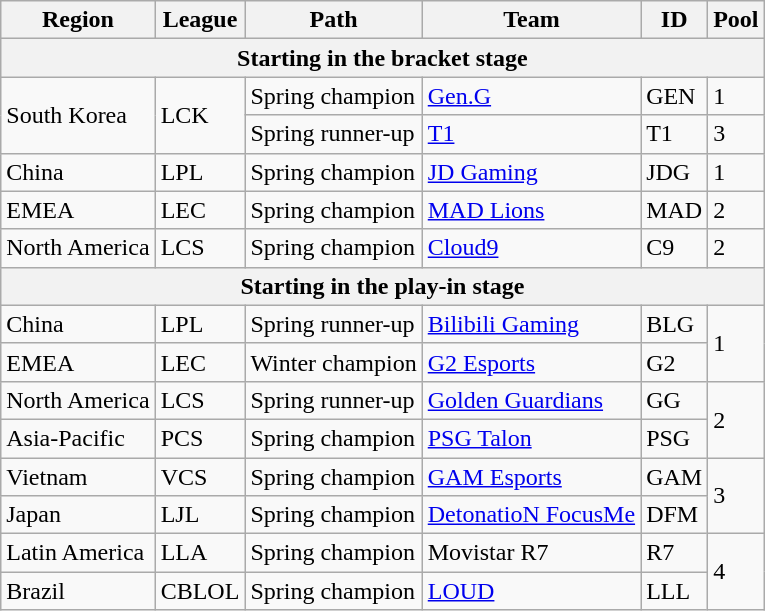<table class="wikitable" style="white-space:nowrap;">
<tr>
<th>Region</th>
<th>League</th>
<th>Path</th>
<th>Team</th>
<th>ID</th>
<th>Pool</th>
</tr>
<tr>
<th colspan="6">Starting in the bracket stage</th>
</tr>
<tr>
<td rowspan="2">South Korea</td>
<td rowspan="2" title="League of Legends Champions Korea">LCK</td>
<td>Spring champion</td>
<td><a href='#'>Gen.G</a></td>
<td>GEN</td>
<td>1</td>
</tr>
<tr>
<td>Spring runner-up</td>
<td><a href='#'>T1</a></td>
<td>T1</td>
<td>3</td>
</tr>
<tr>
<td>China</td>
<td title="League of Legends Pro League">LPL</td>
<td>Spring champion</td>
<td><a href='#'>JD Gaming</a></td>
<td>JDG</td>
<td>1</td>
</tr>
<tr>
<td>EMEA</td>
<td title="League of Legends European Championship">LEC</td>
<td>Spring champion</td>
<td><a href='#'>MAD Lions</a></td>
<td>MAD</td>
<td>2</td>
</tr>
<tr>
<td>North America</td>
<td title="League of Legends Championship Series">LCS</td>
<td>Spring champion</td>
<td><a href='#'>Cloud9</a></td>
<td>C9</td>
<td>2</td>
</tr>
<tr>
<th colspan="6">Starting in the play-in stage</th>
</tr>
<tr>
<td>China</td>
<td title="League of Legends Pro League">LPL</td>
<td>Spring runner-up</td>
<td><a href='#'>Bilibili Gaming</a></td>
<td>BLG</td>
<td rowspan="2">1</td>
</tr>
<tr>
<td>EMEA</td>
<td title="League of Legends European Championship">LEC</td>
<td>Winter champion</td>
<td><a href='#'>G2 Esports</a></td>
<td>G2</td>
</tr>
<tr>
<td>North America</td>
<td title="League of Legends Championship Series">LCS</td>
<td>Spring runner-up</td>
<td><a href='#'>Golden Guardians</a></td>
<td>GG</td>
<td rowspan="2">2</td>
</tr>
<tr>
<td title="Taiwan/Hong Kong/Macau/Southeast Asia/Oceania">Asia-Pacific</td>
<td title="Pacific Championship Series">PCS</td>
<td>Spring champion</td>
<td><a href='#'>PSG Talon</a></td>
<td>PSG</td>
</tr>
<tr>
<td>Vietnam</td>
<td title="Vietnam Championship Series">VCS</td>
<td>Spring champion</td>
<td><a href='#'>GAM Esports</a></td>
<td>GAM</td>
<td rowspan="2">3</td>
</tr>
<tr>
<td>Japan</td>
<td title="League of Legends Japan League">LJL</td>
<td>Spring champion</td>
<td><a href='#'>DetonatioN FocusMe</a></td>
<td>DFM</td>
</tr>
<tr>
<td>Latin America</td>
<td title="Liga Latinoamérica">LLA</td>
<td>Spring champion</td>
<td>Movistar R7</td>
<td>R7</td>
<td rowspan="2">4</td>
</tr>
<tr>
<td>Brazil</td>
<td title="Campeonato Brasileiro de League of Legends">CBLOL</td>
<td>Spring champion</td>
<td><a href='#'>LOUD</a></td>
<td>LLL</td>
</tr>
</table>
